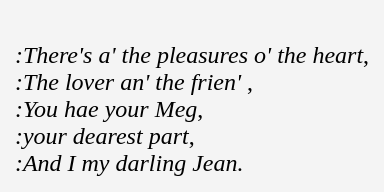<table cellpadding=10 border="0" align=center>
<tr>
<td bgcolor=#f4f4f4><br><em>:There's a' the pleasures o' the heart</em>,<br>
<em>:The lover an' the frien' </em>,<br>
<em>:You hae your Meg</em>,<br>
<em>:your dearest part</em>,<br> 
<em>:And I my darling Jean.</em><br></td>
</tr>
</table>
